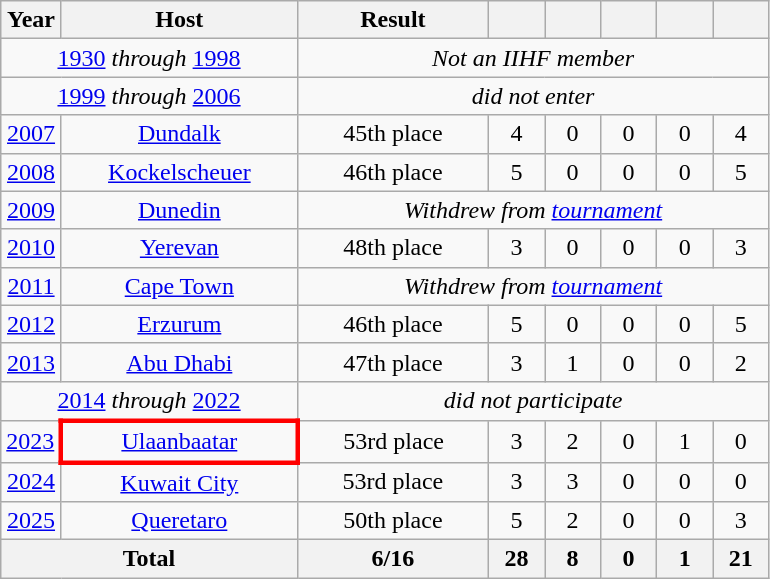<table class="wikitable" style="text-align:center">
<tr>
<th width=30>Year</th>
<th width=150>Host</th>
<th width=120>Result</th>
<th width=30></th>
<th width=30></th>
<th width=30></th>
<th width=30></th>
<th width=30></th>
</tr>
<tr>
<td colspan=2><a href='#'>1930</a> <em>through</em> <a href='#'>1998</a></td>
<td colspan=6><em>Not an IIHF member</em></td>
</tr>
<tr>
<td colspan=2><a href='#'>1999</a> <em>through</em> <a href='#'>2006</a></td>
<td colspan=6><em>did not enter</em></td>
</tr>
<tr>
<td><a href='#'>2007</a></td>
<td> <a href='#'>Dundalk</a></td>
<td>45th place<br></td>
<td>4</td>
<td>0</td>
<td>0</td>
<td>0</td>
<td>4</td>
</tr>
<tr>
<td><a href='#'>2008</a></td>
<td> <a href='#'>Kockelscheuer</a></td>
<td>46th place<br></td>
<td>5</td>
<td>0</td>
<td>0</td>
<td>0</td>
<td>5</td>
</tr>
<tr>
<td><a href='#'>2009</a></td>
<td> <a href='#'>Dunedin</a></td>
<td colspan=6><em>Withdrew from <a href='#'>tournament</a></em><br></td>
</tr>
<tr>
<td><a href='#'>2010</a></td>
<td> <a href='#'>Yerevan</a></td>
<td>48th place<br></td>
<td>3</td>
<td>0</td>
<td>0</td>
<td>0</td>
<td>3</td>
</tr>
<tr>
<td><a href='#'>2011</a></td>
<td> <a href='#'>Cape Town</a></td>
<td colspan=6><em>Withdrew from <a href='#'>tournament</a></em><br></td>
</tr>
<tr>
<td><a href='#'>2012</a></td>
<td> <a href='#'>Erzurum</a></td>
<td>46th place<br></td>
<td>5</td>
<td>0</td>
<td>0</td>
<td>0</td>
<td>5</td>
</tr>
<tr>
<td><a href='#'>2013</a></td>
<td> <a href='#'>Abu Dhabi</a></td>
<td>47th place<br></td>
<td>3</td>
<td>1</td>
<td>0</td>
<td>0</td>
<td>2</td>
</tr>
<tr>
<td colspan=2><a href='#'>2014</a> <em>through</em> <a href='#'>2022</a></td>
<td colspan=6><em>did not participate</em><br></td>
</tr>
<tr>
<td><a href='#'>2023</a></td>
<td style="border: 3px solid red;"> <a href='#'>Ulaanbaatar</a></td>
<td>53rd place<br></td>
<td>3</td>
<td>2</td>
<td>0</td>
<td>1</td>
<td>0</td>
</tr>
<tr>
<td><a href='#'>2024</a></td>
<td> <a href='#'>Kuwait City</a></td>
<td>53rd place </td>
<td>3</td>
<td>3</td>
<td>0</td>
<td>0</td>
<td>0</td>
</tr>
<tr>
<td><a href='#'>2025</a></td>
<td> <a href='#'>Queretaro</a></td>
<td>50th place </td>
<td>5</td>
<td>2</td>
<td>0</td>
<td>0</td>
<td>3</td>
</tr>
<tr>
<th colspan=2>Total</th>
<th>6/16</th>
<th>28</th>
<th>8</th>
<th>0</th>
<th>1</th>
<th>21</th>
</tr>
</table>
